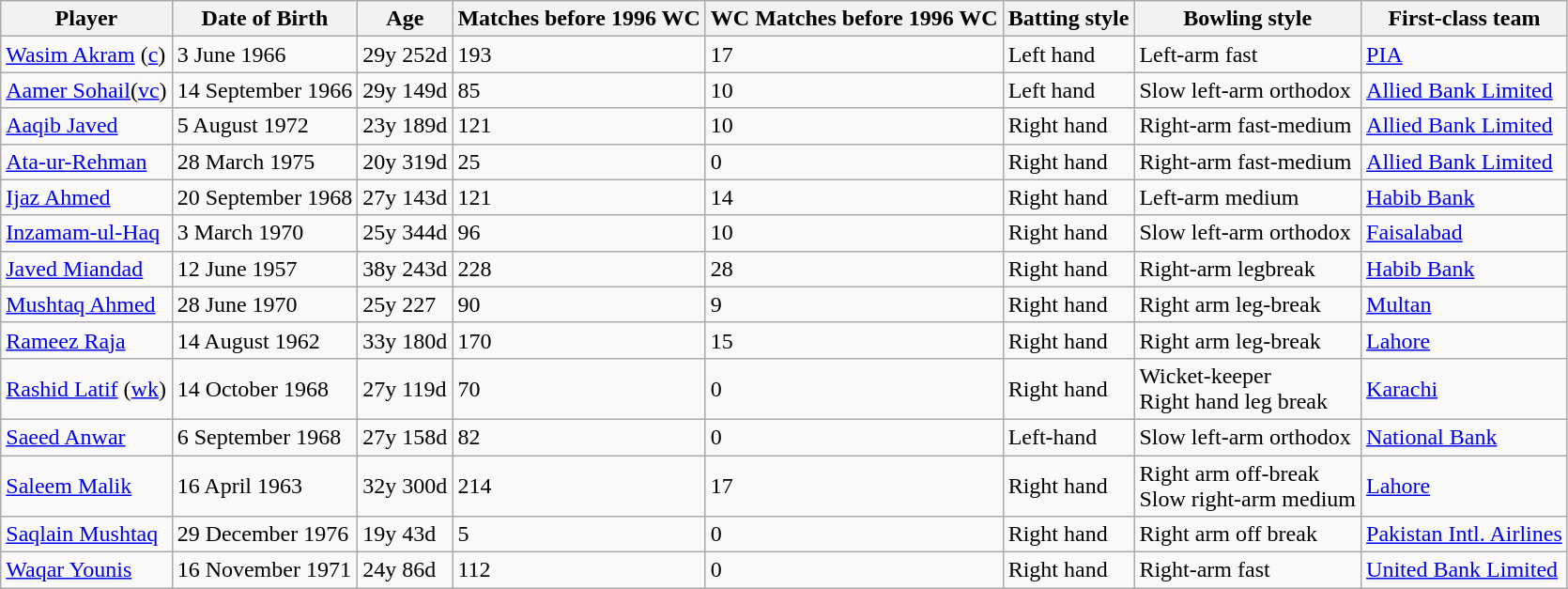<table class="wikitable">
<tr>
<th>Player</th>
<th>Date of Birth</th>
<th>Age</th>
<th>Matches before 1996 WC</th>
<th>WC Matches before 1996 WC</th>
<th>Batting style</th>
<th>Bowling style</th>
<th>First-class team</th>
</tr>
<tr>
<td><a href='#'>Wasim Akram</a> (<a href='#'>c</a>)</td>
<td>3 June 1966</td>
<td>29y 252d</td>
<td>193</td>
<td>17</td>
<td>Left hand</td>
<td>Left-arm fast</td>
<td> <a href='#'>PIA</a></td>
</tr>
<tr>
<td><a href='#'>Aamer Sohail</a>(<a href='#'>vc</a>)</td>
<td>14 September 1966</td>
<td>29y 149d</td>
<td>85</td>
<td>10</td>
<td>Left hand</td>
<td>Slow left-arm orthodox</td>
<td> <a href='#'>Allied Bank Limited</a></td>
</tr>
<tr>
<td><a href='#'>Aaqib Javed</a></td>
<td>5 August 1972</td>
<td>23y 189d</td>
<td>121</td>
<td>10</td>
<td>Right hand</td>
<td>Right-arm fast-medium</td>
<td> <a href='#'>Allied Bank Limited</a></td>
</tr>
<tr>
<td><a href='#'>Ata-ur-Rehman</a></td>
<td>28 March 1975</td>
<td>20y 319d</td>
<td>25</td>
<td>0</td>
<td>Right hand</td>
<td>Right-arm fast-medium</td>
<td> <a href='#'>Allied Bank Limited</a></td>
</tr>
<tr>
<td><a href='#'>Ijaz Ahmed</a></td>
<td>20 September 1968</td>
<td>27y 143d</td>
<td>121</td>
<td>14</td>
<td>Right hand</td>
<td>Left-arm medium</td>
<td> <a href='#'>Habib Bank</a></td>
</tr>
<tr>
<td><a href='#'>Inzamam-ul-Haq</a></td>
<td>3 March 1970</td>
<td>25y 344d</td>
<td>96</td>
<td>10</td>
<td>Right hand</td>
<td>Slow left-arm orthodox</td>
<td> <a href='#'>Faisalabad</a></td>
</tr>
<tr>
<td><a href='#'>Javed Miandad</a></td>
<td>12 June 1957</td>
<td>38y 243d</td>
<td>228</td>
<td>28</td>
<td>Right hand</td>
<td>Right-arm legbreak</td>
<td> <a href='#'>Habib Bank</a></td>
</tr>
<tr>
<td><a href='#'>Mushtaq Ahmed</a></td>
<td>28 June 1970</td>
<td>25y 227</td>
<td>90</td>
<td>9</td>
<td>Right hand</td>
<td>Right arm leg-break</td>
<td> <a href='#'>Multan</a></td>
</tr>
<tr>
<td><a href='#'>Rameez Raja</a></td>
<td>14 August 1962</td>
<td>33y 180d</td>
<td>170</td>
<td>15</td>
<td>Right hand</td>
<td>Right arm leg-break</td>
<td> <a href='#'>Lahore</a></td>
</tr>
<tr>
<td><a href='#'>Rashid Latif</a> (<a href='#'>wk</a>)</td>
<td>14 October 1968</td>
<td>27y 119d</td>
<td>70</td>
<td>0</td>
<td>Right hand</td>
<td>Wicket-keeper<br>Right hand leg break</td>
<td> <a href='#'>Karachi</a></td>
</tr>
<tr>
<td><a href='#'>Saeed Anwar</a></td>
<td>6 September 1968</td>
<td>27y 158d</td>
<td>82</td>
<td>0</td>
<td>Left-hand</td>
<td>Slow left-arm orthodox</td>
<td> <a href='#'>National Bank</a></td>
</tr>
<tr>
<td><a href='#'>Saleem Malik</a></td>
<td>16 April 1963</td>
<td>32y 300d</td>
<td>214</td>
<td>17</td>
<td>Right hand</td>
<td>Right arm off-break<br>Slow right-arm medium</td>
<td> <a href='#'>Lahore</a></td>
</tr>
<tr>
<td><a href='#'>Saqlain Mushtaq</a></td>
<td>29 December 1976</td>
<td>19y 43d</td>
<td>5</td>
<td>0</td>
<td>Right hand</td>
<td>Right arm off break</td>
<td> <a href='#'>Pakistan Intl. Airlines</a></td>
</tr>
<tr>
<td><a href='#'>Waqar Younis</a></td>
<td>16 November 1971</td>
<td>24y 86d</td>
<td>112</td>
<td>0</td>
<td>Right hand</td>
<td>Right-arm fast</td>
<td> <a href='#'>United Bank Limited</a></td>
</tr>
</table>
